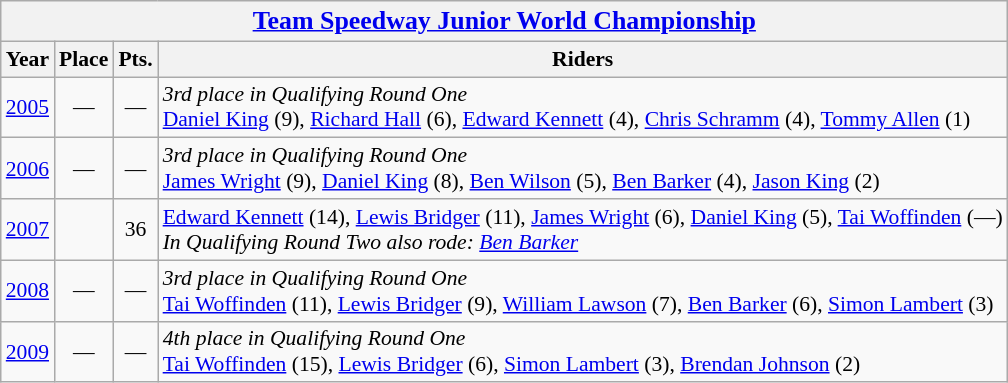<table class=wikitable style="font-size: 90%;">
<tr>
<th colspan=4><big><a href='#'>Team Speedway Junior World Championship</a></big></th>
</tr>
<tr>
<th>Year</th>
<th>Place</th>
<th>Pts.</th>
<th>Riders</th>
</tr>
<tr align=center >
<td><a href='#'>2005</a></td>
<td>—</td>
<td>—</td>
<td align=left><em>3rd place in Qualifying Round One</em> <br> <a href='#'>Daniel King</a> (9), <a href='#'>Richard Hall</a> (6), <a href='#'>Edward Kennett</a> (4), <a href='#'>Chris Schramm</a> (4), <a href='#'>Tommy Allen</a> (1)</td>
</tr>
<tr align=center >
<td><a href='#'>2006</a></td>
<td>—</td>
<td>—</td>
<td align=left><em>3rd place in Qualifying Round One</em> <br> <a href='#'>James Wright</a> (9), <a href='#'>Daniel King</a> (8), <a href='#'>Ben Wilson</a> (5), <a href='#'>Ben Barker</a> (4), <a href='#'>Jason King</a> (2)</td>
</tr>
<tr align=center>
<td><a href='#'>2007</a></td>
<td></td>
<td>36</td>
<td align=left><a href='#'>Edward Kennett</a> (14), <a href='#'>Lewis Bridger</a> (11), <a href='#'>James Wright</a> (6), <a href='#'>Daniel King</a> (5), <a href='#'>Tai Woffinden</a> (—) <br><em>In Qualifying Round Two also rode: <a href='#'>Ben Barker</a></em></td>
</tr>
<tr align=center >
<td><a href='#'>2008</a></td>
<td>—</td>
<td>—</td>
<td align=left><em>3rd place in Qualifying Round One</em> <br> <a href='#'>Tai Woffinden</a> (11), <a href='#'>Lewis Bridger</a> (9), <a href='#'>William Lawson</a> (7), <a href='#'>Ben Barker</a> (6), <a href='#'>Simon Lambert</a> (3)</td>
</tr>
<tr align=center >
<td><a href='#'>2009</a></td>
<td>—</td>
<td>—</td>
<td align=left><em>4th place in Qualifying Round One</em> <br> <a href='#'>Tai Woffinden</a> (15), <a href='#'>Lewis Bridger</a> (6), <a href='#'>Simon Lambert</a> (3), <a href='#'>Brendan Johnson</a> (2)</td>
</tr>
</table>
